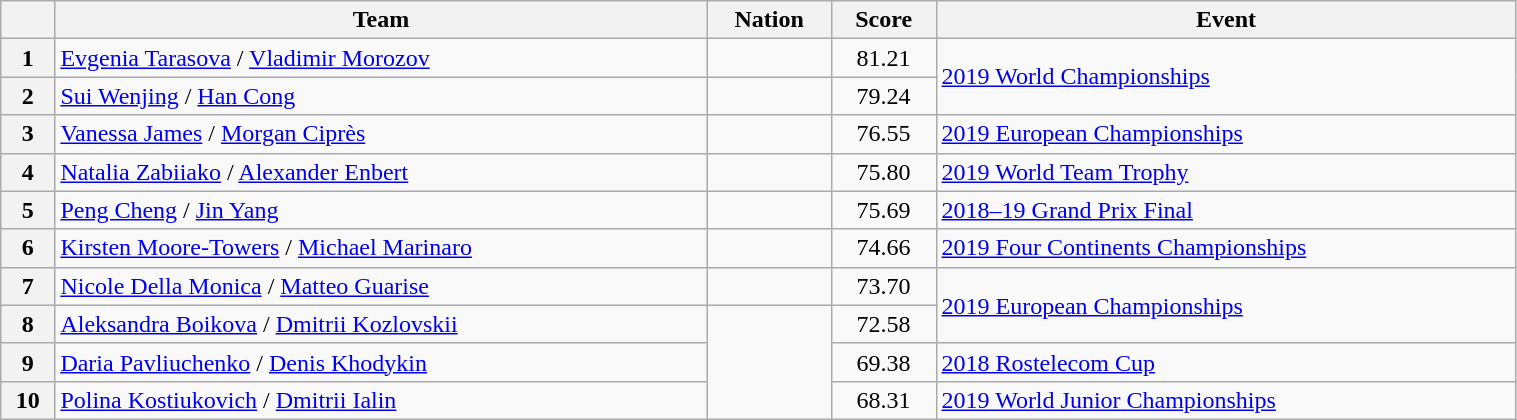<table class="wikitable sortable" style="text-align:left; width:80%">
<tr>
<th scope="col"></th>
<th scope="col">Team</th>
<th scope="col">Nation</th>
<th scope="col">Score</th>
<th scope="col">Event</th>
</tr>
<tr>
<th scope="row">1</th>
<td><a href='#'>Evgenia Tarasova</a> / <a href='#'>Vladimir Morozov</a></td>
<td></td>
<td style="text-align:center;">81.21</td>
<td rowspan="2"><a href='#'>2019 World Championships</a></td>
</tr>
<tr>
<th scope="row">2</th>
<td><a href='#'>Sui Wenjing</a> / <a href='#'>Han Cong</a></td>
<td></td>
<td style="text-align:center;">79.24</td>
</tr>
<tr>
<th scope="row">3</th>
<td><a href='#'>Vanessa James</a> / <a href='#'>Morgan Ciprès</a></td>
<td></td>
<td style="text-align:center;">76.55</td>
<td><a href='#'>2019 European Championships</a></td>
</tr>
<tr>
<th scope="row">4</th>
<td><a href='#'>Natalia Zabiiako</a> / <a href='#'>Alexander Enbert</a></td>
<td></td>
<td style="text-align:center;">75.80</td>
<td><a href='#'>2019 World Team Trophy</a></td>
</tr>
<tr>
<th scope="row">5</th>
<td><a href='#'>Peng Cheng</a> / <a href='#'>Jin Yang</a></td>
<td></td>
<td style="text-align:center;">75.69</td>
<td><a href='#'>2018–19 Grand Prix Final</a></td>
</tr>
<tr>
<th scope="row">6</th>
<td><a href='#'>Kirsten Moore-Towers</a> / <a href='#'>Michael Marinaro</a></td>
<td></td>
<td style="text-align:center;">74.66</td>
<td><a href='#'>2019 Four Continents Championships</a></td>
</tr>
<tr>
<th scope="row">7</th>
<td><a href='#'>Nicole Della Monica</a> / <a href='#'>Matteo Guarise</a></td>
<td></td>
<td style="text-align:center;">73.70</td>
<td rowspan="2"><a href='#'>2019 European Championships</a></td>
</tr>
<tr>
<th scope="row">8</th>
<td><a href='#'>Aleksandra Boikova</a> / <a href='#'>Dmitrii Kozlovskii</a></td>
<td rowspan="3"></td>
<td style="text-align:center;">72.58</td>
</tr>
<tr>
<th scope="row">9</th>
<td><a href='#'>Daria Pavliuchenko</a> / <a href='#'>Denis Khodykin</a></td>
<td style="text-align:center;">69.38</td>
<td><a href='#'>2018 Rostelecom Cup</a></td>
</tr>
<tr>
<th scope="row">10</th>
<td><a href='#'>Polina Kostiukovich</a> / <a href='#'>Dmitrii Ialin</a></td>
<td style="text-align:center;">68.31</td>
<td><a href='#'>2019 World Junior Championships</a></td>
</tr>
</table>
